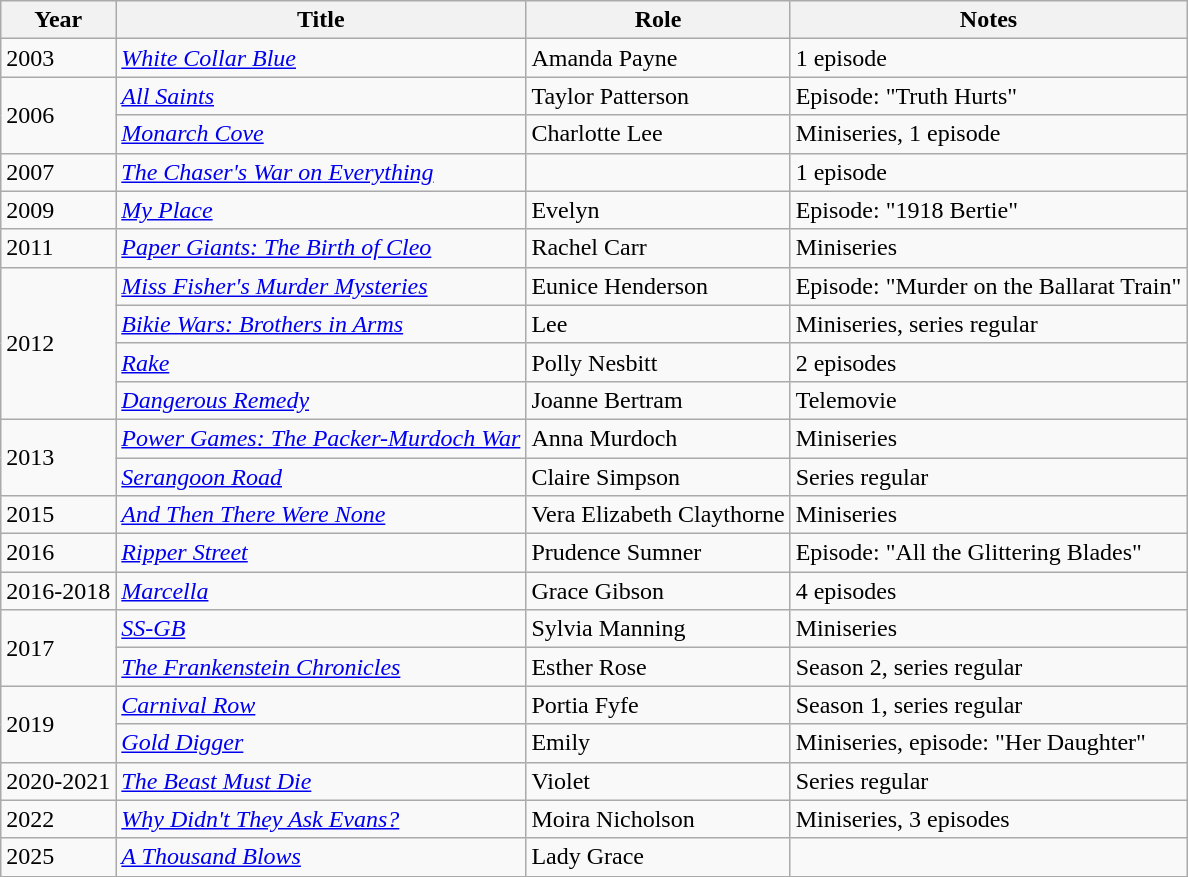<table class="wikitable sortable">
<tr>
<th>Year</th>
<th>Title</th>
<th>Role</th>
<th>Notes</th>
</tr>
<tr>
<td>2003</td>
<td><em><a href='#'>White Collar Blue</a></em></td>
<td>Amanda Payne</td>
<td>1 episode</td>
</tr>
<tr>
<td rowspan="2">2006</td>
<td><em><a href='#'>All Saints</a></em></td>
<td>Taylor Patterson</td>
<td>Episode: "Truth Hurts"</td>
</tr>
<tr>
<td><em><a href='#'>Monarch Cove</a></em></td>
<td>Charlotte Lee</td>
<td>Miniseries, 1 episode</td>
</tr>
<tr>
<td>2007</td>
<td><em><a href='#'>The Chaser's War on Everything</a></em></td>
<td></td>
<td>1 episode</td>
</tr>
<tr>
<td>2009</td>
<td><em><a href='#'>My Place</a></em></td>
<td>Evelyn</td>
<td>Episode: "1918 Bertie"</td>
</tr>
<tr>
<td>2011</td>
<td><em><a href='#'>Paper Giants: The Birth of Cleo</a></em></td>
<td>Rachel Carr</td>
<td>Miniseries</td>
</tr>
<tr>
<td rowspan="4">2012</td>
<td><em><a href='#'>Miss Fisher's Murder Mysteries</a></em></td>
<td>Eunice Henderson</td>
<td>Episode: "Murder on the Ballarat Train"</td>
</tr>
<tr>
<td><em><a href='#'>Bikie Wars: Brothers in Arms</a></em></td>
<td>Lee</td>
<td>Miniseries, series regular</td>
</tr>
<tr>
<td><em><a href='#'>Rake</a></em></td>
<td>Polly Nesbitt</td>
<td>2 episodes</td>
</tr>
<tr>
<td><em><a href='#'>Dangerous Remedy</a></em></td>
<td>Joanne Bertram</td>
<td>Telemovie</td>
</tr>
<tr>
<td rowspan="2">2013</td>
<td><em><a href='#'>Power Games: The Packer-Murdoch War</a></em></td>
<td>Anna Murdoch</td>
<td>Miniseries</td>
</tr>
<tr>
<td><em><a href='#'>Serangoon Road</a></em></td>
<td>Claire Simpson</td>
<td>Series regular</td>
</tr>
<tr>
<td>2015</td>
<td><em><a href='#'>And Then There Were None</a></em></td>
<td>Vera Elizabeth Claythorne</td>
<td>Miniseries</td>
</tr>
<tr>
<td>2016</td>
<td><em><a href='#'>Ripper Street</a></em></td>
<td>Prudence Sumner</td>
<td>Episode: "All the Glittering Blades"</td>
</tr>
<tr>
<td>2016-2018</td>
<td><em><a href='#'>Marcella</a></em></td>
<td>Grace Gibson</td>
<td>4 episodes</td>
</tr>
<tr>
<td rowspan="2">2017</td>
<td><em><a href='#'>SS-GB</a></em></td>
<td>Sylvia Manning</td>
<td>Miniseries</td>
</tr>
<tr>
<td><em><a href='#'>The Frankenstein Chronicles</a></em></td>
<td>Esther Rose</td>
<td>Season 2, series regular</td>
</tr>
<tr>
<td rowspan="2">2019</td>
<td><em><a href='#'>Carnival Row</a></em></td>
<td>Portia Fyfe</td>
<td>Season 1, series regular</td>
</tr>
<tr>
<td><em><a href='#'>Gold Digger</a></em></td>
<td>Emily</td>
<td>Miniseries, episode: "Her Daughter"</td>
</tr>
<tr>
<td>2020-2021</td>
<td><em><a href='#'>The Beast Must Die</a></em></td>
<td>Violet</td>
<td>Series regular</td>
</tr>
<tr>
<td>2022</td>
<td><em><a href='#'> Why Didn't They Ask Evans?</a></em></td>
<td>Moira Nicholson</td>
<td>Miniseries, 3 episodes</td>
</tr>
<tr>
<td>2025</td>
<td><em><a href='#'>A Thousand Blows</a></em></td>
<td>Lady Grace</td>
<td></td>
</tr>
<tr>
</tr>
</table>
